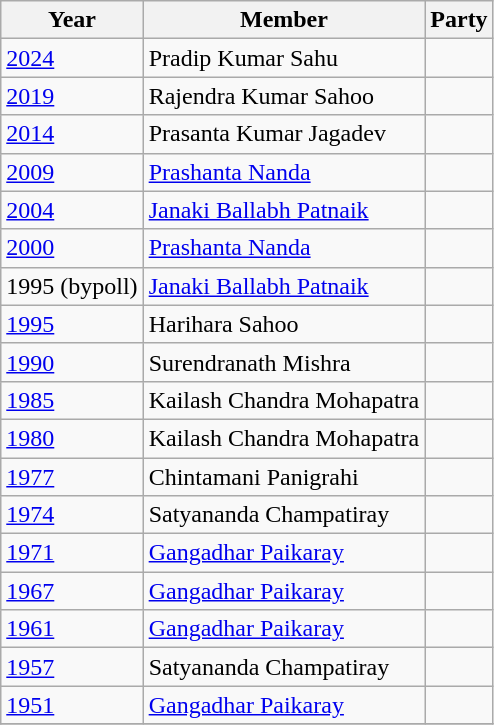<table class="wikitable sortable">
<tr>
<th>Year</th>
<th>Member</th>
<th colspan=2>Party</th>
</tr>
<tr>
<td><a href='#'>2024</a></td>
<td>Pradip Kumar Sahu</td>
<td></td>
</tr>
<tr>
<td><a href='#'>2019</a></td>
<td>Rajendra Kumar Sahoo</td>
<td></td>
</tr>
<tr>
<td><a href='#'>2014</a></td>
<td>Prasanta Kumar Jagadev</td>
<td></td>
</tr>
<tr>
<td><a href='#'>2009</a></td>
<td><a href='#'>Prashanta Nanda</a></td>
<td></td>
</tr>
<tr>
<td><a href='#'>2004</a></td>
<td><a href='#'>Janaki Ballabh Patnaik</a></td>
<td></td>
</tr>
<tr>
<td><a href='#'>2000</a></td>
<td><a href='#'>Prashanta Nanda</a></td>
<td></td>
</tr>
<tr>
<td>1995 (bypoll)</td>
<td><a href='#'>Janaki Ballabh Patnaik</a></td>
<td></td>
</tr>
<tr>
<td><a href='#'>1995</a></td>
<td>Harihara Sahoo</td>
<td></td>
</tr>
<tr>
<td><a href='#'>1990</a></td>
<td>Surendranath Mishra</td>
<td></td>
</tr>
<tr>
<td><a href='#'>1985</a></td>
<td>Kailash Chandra Mohapatra</td>
<td></td>
</tr>
<tr>
<td><a href='#'>1980</a></td>
<td>Kailash Chandra Mohapatra</td>
<td></td>
</tr>
<tr>
<td><a href='#'>1977</a></td>
<td>Chintamani Panigrahi</td>
<td></td>
</tr>
<tr>
<td><a href='#'>1974</a></td>
<td>Satyananda Champatiray</td>
<td></td>
</tr>
<tr>
<td><a href='#'>1971</a></td>
<td><a href='#'>Gangadhar Paikaray</a></td>
<td></td>
</tr>
<tr>
<td><a href='#'>1967</a></td>
<td><a href='#'>Gangadhar Paikaray</a></td>
<td></td>
</tr>
<tr>
<td><a href='#'>1961</a></td>
<td><a href='#'>Gangadhar Paikaray</a></td>
<td></td>
</tr>
<tr>
<td><a href='#'>1957</a></td>
<td>Satyananda Champatiray</td>
<td></td>
</tr>
<tr>
<td><a href='#'>1951</a></td>
<td><a href='#'>Gangadhar Paikaray</a></td>
<td></td>
</tr>
<tr>
</tr>
</table>
